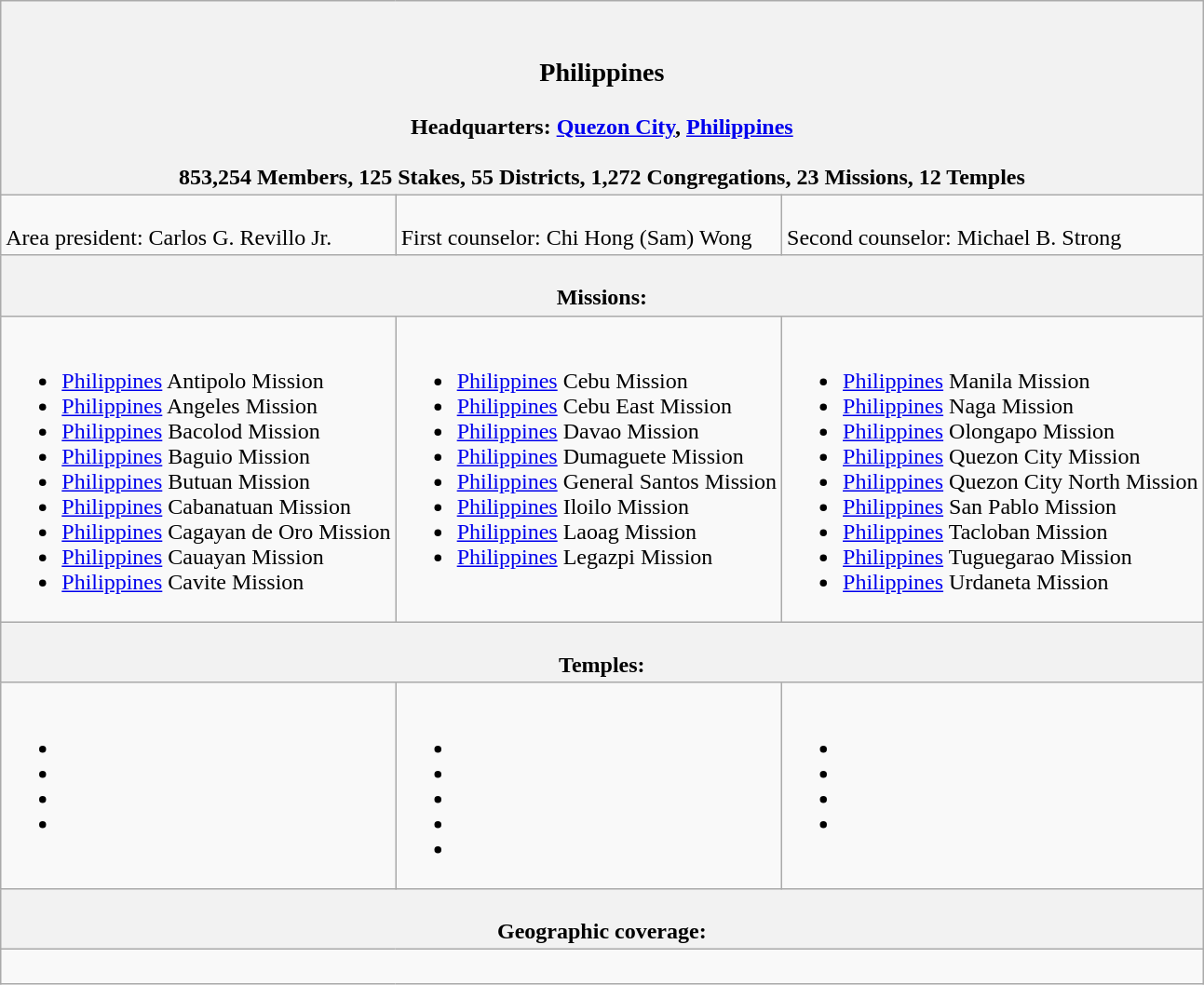<table class=wikitable>
<tr>
<th colspan=3><br><h3>Philippines</h3>Headquarters:  <a href='#'>Quezon City</a>, <a href='#'>Philippines</a><br><br>853,254 Members, 125 Stakes, 55 Districts, 1,272 Congregations, 23 Missions, 12 Temples</th>
</tr>
<tr>
<td style="vertical-align:top"><br>Area president: Carlos G. Revillo Jr.</td>
<td style="vertical-align:top"><br>First counselor: Chi Hong (Sam) Wong</td>
<td style="vertical-align:top"><br>Second counselor: Michael B. Strong</td>
</tr>
<tr>
<th colspan=3><br>Missions:</th>
</tr>
<tr>
<td style="vertical-align:top"><br><ul><li><a href='#'>Philippines</a> Antipolo Mission</li><li><a href='#'>Philippines</a> Angeles Mission</li><li><a href='#'>Philippines</a> Bacolod Mission</li><li><a href='#'>Philippines</a> Baguio Mission</li><li><a href='#'>Philippines</a> Butuan Mission</li><li><a href='#'>Philippines</a> Cabanatuan Mission</li><li><a href='#'>Philippines</a> Cagayan de Oro Mission</li><li><a href='#'>Philippines</a> Cauayan Mission</li><li><a href='#'>Philippines</a> Cavite Mission</li></ul></td>
<td style="vertical-align:top"><br><ul><li><a href='#'>Philippines</a> Cebu Mission</li><li><a href='#'>Philippines</a> Cebu East Mission</li><li><a href='#'>Philippines</a> Davao Mission</li><li><a href='#'>Philippines</a> Dumaguete Mission</li><li><a href='#'>Philippines</a> General Santos Mission</li><li><a href='#'>Philippines</a> Iloilo Mission</li><li><a href='#'>Philippines</a> Laoag Mission</li><li><a href='#'>Philippines</a> Legazpi Mission</li></ul></td>
<td style="vertical-align:top"><br><ul><li><a href='#'>Philippines</a> Manila Mission</li><li><a href='#'>Philippines</a> Naga Mission</li><li><a href='#'>Philippines</a> Olongapo Mission</li><li><a href='#'>Philippines</a> Quezon City Mission</li><li><a href='#'>Philippines</a> Quezon City North Mission</li><li><a href='#'>Philippines</a> San Pablo Mission</li><li><a href='#'>Philippines</a> Tacloban Mission</li><li><a href='#'>Philippines</a> Tuguegarao Mission</li><li><a href='#'>Philippines</a> Urdaneta Mission</li></ul></td>
</tr>
<tr>
<th colspan=3><br>Temples:</th>
</tr>
<tr>
<td style="vertical-align:top"><br><ul><li></li><li></li><li></li><li></li></ul></td>
<td style="vertical-align:top"><br><ul><li></li><li></li><li></li><li></li><li></li></ul></td>
<td style="vertical-align:top"><br><ul><li></li><li></li><li></li><li></li></ul></td>
</tr>
<tr>
<th colspan=3><br>Geographic coverage:</th>
</tr>
<tr>
<td style="vertical-align:top" colspan=3><br></td>
</tr>
</table>
